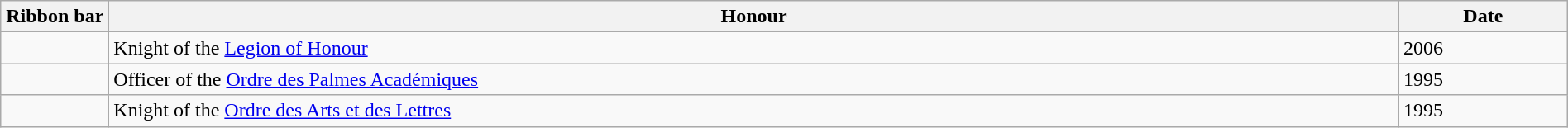<table class="wikitable" width=100%>
<tr>
<th width=80px>Ribbon bar</th>
<th>Honour</th>
<th>Date</th>
</tr>
<tr>
<td></td>
<td>Knight of the <a href='#'>Legion of Honour</a></td>
<td>2006</td>
</tr>
<tr>
<td></td>
<td>Officer of the <a href='#'>Ordre des Palmes Académiques</a></td>
<td>1995</td>
</tr>
<tr>
<td></td>
<td>Knight of the <a href='#'>Ordre des Arts et des Lettres</a></td>
<td>1995</td>
</tr>
</table>
